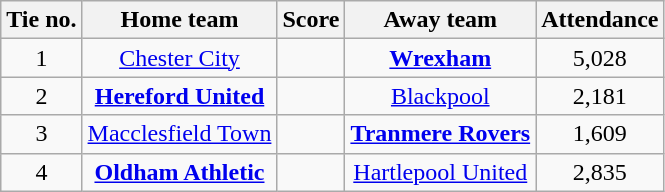<table class="wikitable" style="text-align: center">
<tr>
<th>Tie no.</th>
<th>Home team</th>
<th>Score</th>
<th>Away team</th>
<th>Attendance</th>
</tr>
<tr>
<td>1</td>
<td><a href='#'>Chester City</a></td>
<td></td>
<td><strong><a href='#'>Wrexham</a></strong></td>
<td>5,028</td>
</tr>
<tr>
<td>2</td>
<td><strong><a href='#'>Hereford United</a></strong></td>
<td></td>
<td><a href='#'>Blackpool</a></td>
<td>2,181</td>
</tr>
<tr>
<td>3</td>
<td><a href='#'>Macclesfield Town</a></td>
<td></td>
<td><strong><a href='#'>Tranmere Rovers</a></strong></td>
<td>1,609</td>
</tr>
<tr>
<td>4</td>
<td><strong><a href='#'>Oldham Athletic</a></strong></td>
<td></td>
<td><a href='#'>Hartlepool United</a></td>
<td>2,835</td>
</tr>
</table>
